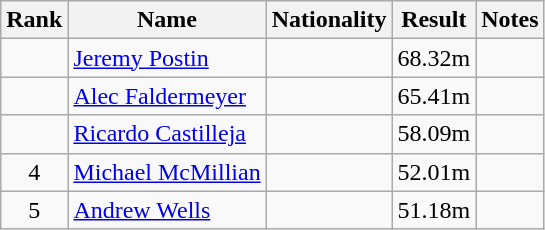<table class="wikitable sortable" style="text-align:center">
<tr>
<th>Rank</th>
<th>Name</th>
<th>Nationality</th>
<th>Result</th>
<th>Notes</th>
</tr>
<tr>
<td></td>
<td align=left><a href='#'>Jeremy Postin</a></td>
<td align=left></td>
<td>68.32m</td>
<td></td>
</tr>
<tr>
<td></td>
<td align=left><a href='#'>Alec Faldermeyer</a></td>
<td align=left></td>
<td>65.41m</td>
<td></td>
</tr>
<tr>
<td></td>
<td align=left><a href='#'>Ricardo Castilleja</a></td>
<td align=left></td>
<td>58.09m</td>
<td></td>
</tr>
<tr>
<td>4</td>
<td align=left><a href='#'>Michael McMillian</a></td>
<td align=left></td>
<td>52.01m</td>
<td></td>
</tr>
<tr>
<td>5</td>
<td align=left><a href='#'>Andrew Wells</a></td>
<td align=left></td>
<td>51.18m</td>
<td></td>
</tr>
</table>
